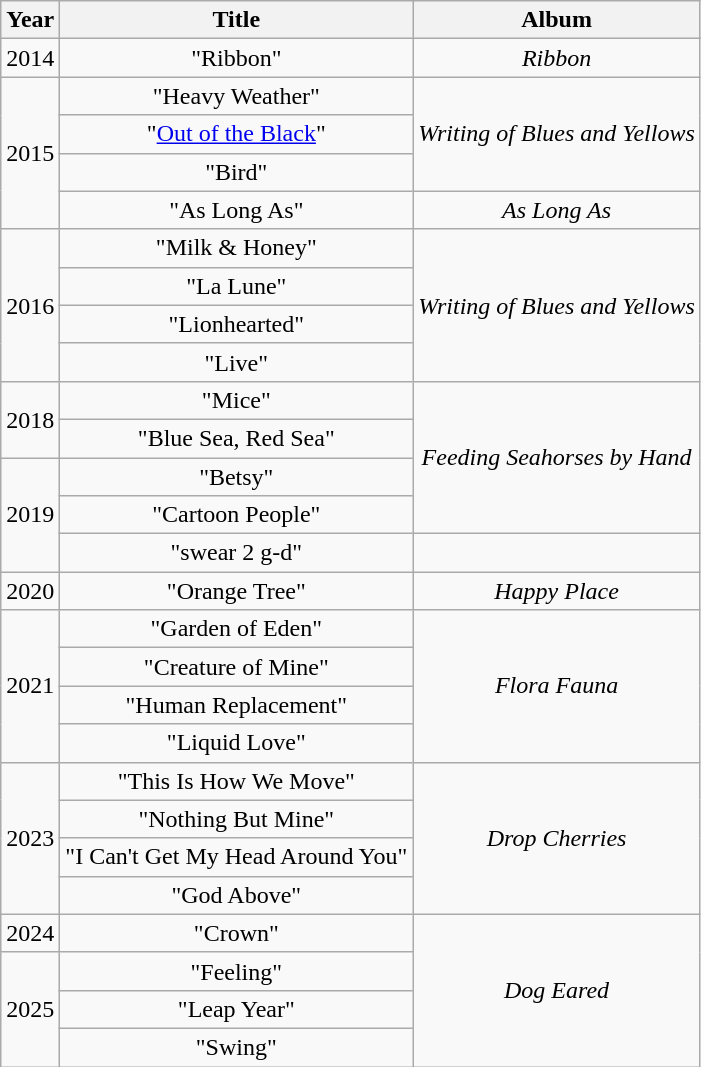<table class="wikitable plainrowheaders" style="text-align:center;">
<tr>
<th>Year</th>
<th>Title</th>
<th>Album</th>
</tr>
<tr>
<td>2014</td>
<td>"Ribbon"</td>
<td><em>Ribbon</em></td>
</tr>
<tr>
<td rowspan="4">2015</td>
<td>"Heavy Weather"</td>
<td rowspan="3"><em>Writing of Blues and Yellows</em></td>
</tr>
<tr>
<td>"<a href='#'>Out of the Black</a>"</td>
</tr>
<tr>
<td>"Bird"</td>
</tr>
<tr>
<td>"As Long As"</td>
<td><em>As Long As</em></td>
</tr>
<tr>
<td rowspan="4">2016</td>
<td>"Milk & Honey"</td>
<td rowspan="4"><em>Writing of Blues and Yellows</em></td>
</tr>
<tr>
<td>"La Lune"</td>
</tr>
<tr>
<td>"Lionhearted"</td>
</tr>
<tr>
<td>"Live"</td>
</tr>
<tr>
<td rowspan="2">2018</td>
<td>"Mice"</td>
<td rowspan="4"><em>Feeding Seahorses by Hand</em></td>
</tr>
<tr>
<td>"Blue Sea, Red Sea"</td>
</tr>
<tr>
<td rowspan="3">2019</td>
<td>"Betsy"</td>
</tr>
<tr>
<td>"Cartoon People"</td>
</tr>
<tr>
<td>"swear 2 g-d"</td>
<td></td>
</tr>
<tr>
<td rowspan="1">2020</td>
<td>"Orange Tree"</td>
<td rowspan="1"><em>Happy Place</em></td>
</tr>
<tr>
<td rowspan="4">2021</td>
<td>"Garden of Eden"</td>
<td rowspan="4"><em>Flora Fauna</em></td>
</tr>
<tr>
<td>"Creature of Mine"</td>
</tr>
<tr>
<td>"Human Replacement"</td>
</tr>
<tr>
<td>"Liquid Love"</td>
</tr>
<tr>
<td rowspan="4">2023</td>
<td>"This Is How We Move"</td>
<td rowspan="4"><em>Drop Cherries</em></td>
</tr>
<tr>
<td>"Nothing But Mine"</td>
</tr>
<tr>
<td>"I Can't Get My Head Around You"</td>
</tr>
<tr>
<td>"God Above"</td>
</tr>
<tr>
<td>2024</td>
<td>"Crown"</td>
<td rowspan="4"><em>Dog Eared</em></td>
</tr>
<tr>
<td rowspan="3">2025</td>
<td>"Feeling"</td>
</tr>
<tr>
<td>"Leap Year"</td>
</tr>
<tr>
<td>"Swing"</td>
</tr>
</table>
